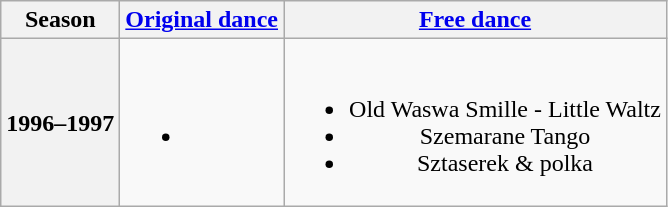<table class=wikitable style=text-align:center>
<tr>
<th>Season</th>
<th><a href='#'>Original dance</a></th>
<th><a href='#'>Free dance</a></th>
</tr>
<tr>
<th>1996–1997 <br> </th>
<td><br><ul><li></li></ul></td>
<td><br><ul><li>Old Waswa Smille - Little Waltz <br></li><li>Szemarane Tango <br></li><li>Sztaserek & polka <br></li></ul></td>
</tr>
</table>
